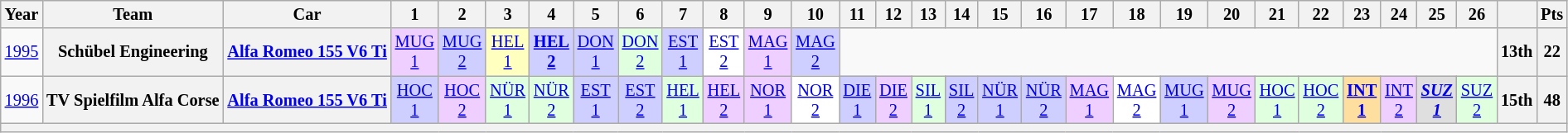<table class="wikitable" style="text-align:center; font-size:85%">
<tr>
<th>Year</th>
<th>Team</th>
<th>Car</th>
<th>1</th>
<th>2</th>
<th>3</th>
<th>4</th>
<th>5</th>
<th>6</th>
<th>7</th>
<th>8</th>
<th>9</th>
<th>10</th>
<th>11</th>
<th>12</th>
<th>13</th>
<th>14</th>
<th>15</th>
<th>16</th>
<th>17</th>
<th>18</th>
<th>19</th>
<th>20</th>
<th>21</th>
<th>22</th>
<th>23</th>
<th>24</th>
<th>25</th>
<th>26</th>
<th></th>
<th>Pts</th>
</tr>
<tr>
<td><a href='#'>1995</a></td>
<th nowrap>Schübel Engineering</th>
<th nowrap><a href='#'>Alfa Romeo 155 V6 Ti</a></th>
<td style="background:#EFCFFF;"><a href='#'>MUG<br>1</a><br></td>
<td style="background:#CFCFFF;"><a href='#'>MUG<br>2</a><br></td>
<td style="background:#FFFFBF;"><a href='#'>HEL<br>1</a><br></td>
<td style="background:#CFCFFF;"><strong><a href='#'>HEL<br>2</a></strong><br></td>
<td style="background:#CFCFFF;"><a href='#'>DON<br>1</a><br></td>
<td style="background:#DFFFDF;"><a href='#'>DON<br>2</a><br></td>
<td style="background:#CFCFFF;"><a href='#'>EST<br>1</a><br></td>
<td style="background:#FFFFFF;"><a href='#'>EST<br>2</a><br></td>
<td style="background:#EFCFFF;"><a href='#'>MAG<br>1</a><br></td>
<td style="background:#CFCFFF;"><a href='#'>MAG<br>2</a><br></td>
<td colspan=16></td>
<th>13th</th>
<th>22</th>
</tr>
<tr>
<td><a href='#'>1996</a></td>
<th nowrap>TV Spielfilm Alfa Corse</th>
<th nowrap><a href='#'>Alfa Romeo 155 V6 Ti</a></th>
<td style="background:#CFCFFF;"><a href='#'>HOC<br>1</a><br></td>
<td style="background:#EFCFFF;"><a href='#'>HOC<br>2</a><br></td>
<td style="background:#DFFFDF;"><a href='#'>NÜR<br>1</a><br></td>
<td style="background:#DFFFDF;"><a href='#'>NÜR<br>2</a><br></td>
<td style="background:#CFCFFF;"><a href='#'>EST<br>1</a><br></td>
<td style="background:#CFCFFF;"><a href='#'>EST<br>2</a><br></td>
<td style="background:#DFFFDF;"><a href='#'>HEL<br>1</a><br></td>
<td style="background:#EFCFFF;"><a href='#'>HEL<br>2</a><br></td>
<td style="background:#EFCFFF;"><a href='#'>NOR<br>1</a><br></td>
<td style="background:#FFFFFF;"><a href='#'>NOR<br>2</a><br></td>
<td style="background:#CFCFFF;"><a href='#'>DIE<br>1</a><br></td>
<td style="background:#EFCFFF;"><a href='#'>DIE<br>2</a><br></td>
<td style="background:#DFFFDF;"><a href='#'>SIL<br>1</a><br></td>
<td style="background:#CFCFFF;"><a href='#'>SIL<br>2</a><br></td>
<td style="background:#CFCFFF;"><a href='#'>NÜR<br>1</a><br></td>
<td style="background:#CFCFFF;"><a href='#'>NÜR<br>2</a><br></td>
<td style="background:#EFCFFF;"><a href='#'>MAG<br>1</a><br></td>
<td style="background:#FFFFFF;"><a href='#'>MAG<br>2</a><br></td>
<td style="background:#CFCFFF;"><a href='#'>MUG<br>1</a><br></td>
<td style="background:#EFCFFF;"><a href='#'>MUG<br>2</a><br></td>
<td style="background:#DFFFDF;"><a href='#'>HOC<br>1</a><br></td>
<td style="background:#DFFFDF;"><a href='#'>HOC<br>2</a><br></td>
<td style="background:#FFDF9F;"><a href='#'><strong>INT<br>1</strong></a><br></td>
<td style="background:#EFCFFF;"><a href='#'>INT<br>2</a><br></td>
<td style="background:#DFDFDF;"><strong><em><a href='#'>SUZ<br>1</a></em></strong><br></td>
<td style="background:#DFFFDF;"><a href='#'>SUZ<br>2</a><br></td>
<th>15th</th>
<th>48</th>
</tr>
<tr>
<th colspan="31"></th>
</tr>
</table>
